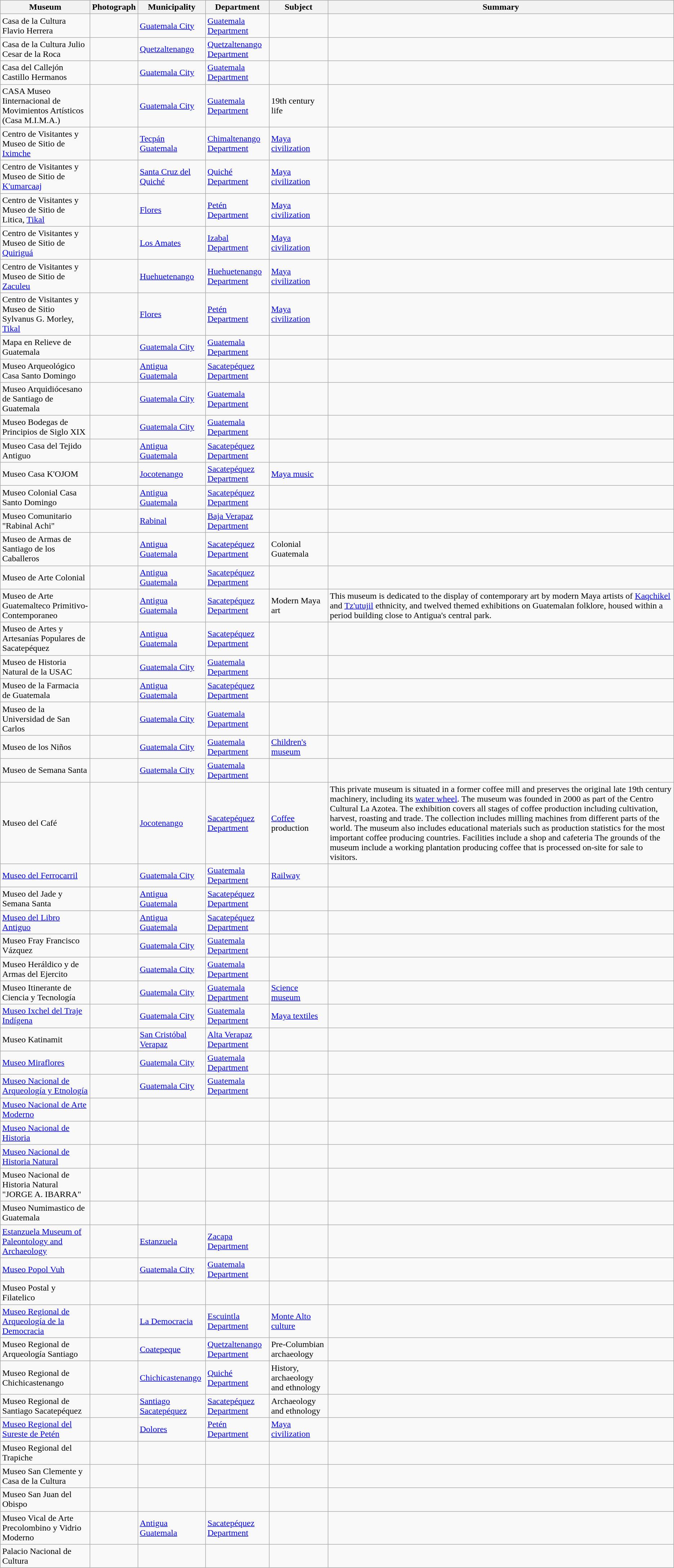<table class="wikitable sortable" border="1">
<tr>
<th><strong>Museum</strong></th>
<th><strong>Photograph</strong></th>
<th><strong>Municipality</strong></th>
<th><strong>Department</strong></th>
<th><strong>Subject</strong></th>
<th><strong>Summary</strong></th>
</tr>
<tr>
<td>Casa de la Cultura Flavio Herrera</td>
<td></td>
<td><a href='#'>Guatemala City</a></td>
<td><a href='#'>Guatemala Department</a></td>
<td></td>
<td></td>
</tr>
<tr>
<td>Casa de la Cultura Julio Cesar de la Roca</td>
<td></td>
<td><a href='#'>Quetzaltenango</a></td>
<td><a href='#'>Quetzaltenango Department</a></td>
<td></td>
<td></td>
</tr>
<tr>
<td>Casa del Callejón Castillo Hermanos</td>
<td></td>
<td><a href='#'>Guatemala City</a></td>
<td><a href='#'>Guatemala Department</a></td>
<td></td>
<td></td>
</tr>
<tr>
<td>CASA Museo Iinternacional de Movimientos Artísticos (Casa M.I.M.A.)</td>
<td></td>
<td><a href='#'>Guatemala City</a></td>
<td><a href='#'>Guatemala Department</a></td>
<td>19th century life</td>
<td></td>
</tr>
<tr>
<td>Centro de Visitantes y Museo de Sitio de <a href='#'>Iximche</a></td>
<td></td>
<td><a href='#'>Tecpán Guatemala</a></td>
<td><a href='#'>Chimaltenango Department</a></td>
<td><a href='#'>Maya civilization</a></td>
<td></td>
</tr>
<tr>
<td>Centro de Visitantes y Museo de Sitio de <a href='#'>K'umarcaaj</a></td>
<td></td>
<td><a href='#'>Santa Cruz del Quiché</a></td>
<td><a href='#'>Quiché Department</a></td>
<td><a href='#'>Maya civilization</a></td>
<td></td>
</tr>
<tr>
<td>Centro de Visitantes y Museo de Sitio de Litica, <a href='#'>Tikal</a></td>
<td></td>
<td><a href='#'>Flores</a></td>
<td><a href='#'>Petén Department</a></td>
<td><a href='#'>Maya civilization</a></td>
<td></td>
</tr>
<tr>
<td>Centro de Visitantes y Museo de Sitio de <a href='#'>Quiriguá</a></td>
<td></td>
<td><a href='#'>Los Amates</a></td>
<td><a href='#'>Izabal Department</a></td>
<td><a href='#'>Maya civilization</a></td>
<td></td>
</tr>
<tr>
<td>Centro de Visitantes y Museo de Sitio de <a href='#'>Zaculeu</a></td>
<td></td>
<td><a href='#'>Huehuetenango</a></td>
<td><a href='#'>Huehuetenango Department</a></td>
<td><a href='#'>Maya civilization</a></td>
<td></td>
</tr>
<tr>
<td>Centro de Visitantes y Museo de Sitio Sylvanus G. Morley, <a href='#'>Tikal</a></td>
<td></td>
<td><a href='#'>Flores</a></td>
<td><a href='#'>Petén Department</a></td>
<td><a href='#'>Maya civilization</a></td>
<td></td>
</tr>
<tr>
<td>Mapa en Relieve de Guatemala</td>
<td></td>
<td><a href='#'>Guatemala City</a></td>
<td><a href='#'>Guatemala Department</a></td>
<td></td>
<td></td>
</tr>
<tr>
<td>Museo Arqueológico Casa Santo Domingo</td>
<td></td>
<td><a href='#'>Antigua Guatemala</a></td>
<td><a href='#'>Sacatepéquez Department</a></td>
<td></td>
<td></td>
</tr>
<tr>
<td>Museo Arquidiócesano de Santiago de Guatemala</td>
<td></td>
<td><a href='#'>Guatemala City</a></td>
<td><a href='#'>Guatemala Department</a></td>
<td></td>
<td></td>
</tr>
<tr>
<td>Museo Bodegas de Principios de Siglo XIX</td>
<td></td>
<td><a href='#'>Guatemala City</a></td>
<td><a href='#'>Guatemala Department</a></td>
<td></td>
<td></td>
</tr>
<tr>
<td>Museo Casa del Tejido Antiguo</td>
<td></td>
<td><a href='#'>Antigua Guatemala</a></td>
<td><a href='#'>Sacatepéquez Department</a></td>
<td></td>
<td></td>
</tr>
<tr>
<td>Museo Casa K'OJOM</td>
<td></td>
<td><a href='#'>Jocotenango</a></td>
<td><a href='#'>Sacatepéquez Department</a></td>
<td><a href='#'>Maya music</a></td>
<td></td>
</tr>
<tr>
<td>Museo Colonial Casa Santo Domingo</td>
<td></td>
<td><a href='#'>Antigua Guatemala</a></td>
<td><a href='#'>Sacatepéquez Department</a></td>
<td></td>
<td></td>
</tr>
<tr>
<td>Museo Comunitario "Rabinal Achi"</td>
<td></td>
<td><a href='#'>Rabinal</a></td>
<td><a href='#'>Baja Verapaz Department</a></td>
<td></td>
<td></td>
</tr>
<tr>
<td>Museo de Armas de Santiago de los Caballeros</td>
<td></td>
<td><a href='#'>Antigua Guatemala</a></td>
<td><a href='#'>Sacatepéquez Department</a></td>
<td>Colonial Guatemala</td>
<td></td>
</tr>
<tr>
<td>Museo de Arte Colonial</td>
<td></td>
<td><a href='#'>Antigua Guatemala</a></td>
<td><a href='#'>Sacatepéquez Department</a></td>
<td></td>
<td></td>
</tr>
<tr>
<td>Museo de Arte Guatemalteco Primitivo-Contemporaneo</td>
<td></td>
<td><a href='#'>Antigua Guatemala</a></td>
<td><a href='#'>Sacatepéquez Department</a></td>
<td>Modern Maya art</td>
<td>This museum is dedicated to the display of contemporary art by modern Maya artists of <a href='#'>Kaqchikel</a> and <a href='#'>Tz'utujil</a> ethnicity, and twelved themed exhibitions on Guatemalan folklore, housed within a period building close to Antigua's central park.</td>
</tr>
<tr>
<td>Museo de Artes y Artesanías Populares de Sacatepéquez</td>
<td></td>
<td><a href='#'>Antigua Guatemala</a></td>
<td><a href='#'>Sacatepéquez Department</a></td>
<td></td>
<td></td>
</tr>
<tr>
<td>Museo de Historia Natural de la USAC</td>
<td></td>
<td><a href='#'>Guatemala City</a></td>
<td><a href='#'>Guatemala Department</a></td>
<td></td>
<td></td>
</tr>
<tr>
<td>Museo de la Farmacia de Guatemala</td>
<td></td>
<td><a href='#'>Antigua Guatemala</a></td>
<td><a href='#'>Sacatepéquez Department</a></td>
<td></td>
<td></td>
</tr>
<tr>
<td>Museo de la Universidad de San Carlos</td>
<td></td>
<td><a href='#'>Guatemala City</a></td>
<td><a href='#'>Guatemala Department</a></td>
<td></td>
<td></td>
</tr>
<tr>
<td>Museo de los Niños</td>
<td></td>
<td><a href='#'>Guatemala City</a></td>
<td><a href='#'>Guatemala Department</a></td>
<td><a href='#'>Children's museum</a></td>
<td></td>
</tr>
<tr>
<td>Museo de Semana Santa</td>
<td></td>
<td><a href='#'>Guatemala City</a></td>
<td><a href='#'>Guatemala Department</a></td>
<td></td>
<td></td>
</tr>
<tr>
<td>Museo del Café</td>
<td></td>
<td><a href='#'>Jocotenango</a></td>
<td><a href='#'>Sacatepéquez Department</a></td>
<td><a href='#'>Coffee</a> production</td>
<td>This private museum is situated in a former coffee mill and preserves the original late 19th century machinery, including its <a href='#'>water wheel</a>. The museum was founded in 2000 as part of the Centro Cultural La Azotea. The exhibition covers all stages of coffee production including cultivation, harvest, roasting and trade. The collection includes milling machines from different parts of the world. The museum also includes educational materials such as production statistics for the most important coffee producing countries. Facilities include a shop and cafeteria The grounds of the museum include a working plantation producing coffee that is processed on-site for sale to visitors.</td>
</tr>
<tr>
<td><a href='#'>Museo del Ferrocarril</a></td>
<td></td>
<td><a href='#'>Guatemala City</a></td>
<td><a href='#'>Guatemala Department</a></td>
<td><a href='#'>Railway</a></td>
<td></td>
</tr>
<tr>
<td>Museo del Jade y Semana Santa</td>
<td></td>
<td><a href='#'>Antigua Guatemala</a></td>
<td><a href='#'>Sacatepéquez Department</a></td>
<td></td>
<td></td>
</tr>
<tr>
<td><a href='#'>Museo del Libro Antiguo</a></td>
<td></td>
<td><a href='#'>Antigua Guatemala</a></td>
<td><a href='#'>Sacatepéquez Department</a></td>
<td></td>
<td></td>
</tr>
<tr>
<td>Museo Fray Francisco Vázquez</td>
<td></td>
<td><a href='#'>Guatemala City</a></td>
<td><a href='#'>Guatemala Department</a></td>
<td></td>
<td></td>
</tr>
<tr>
<td>Museo Heráldico y de Armas del Ejercito</td>
<td></td>
<td><a href='#'>Guatemala City</a></td>
<td><a href='#'>Guatemala Department</a></td>
<td></td>
<td></td>
</tr>
<tr>
<td>Museo Itinerante de Ciencia y Tecnología</td>
<td></td>
<td><a href='#'>Guatemala City</a></td>
<td><a href='#'>Guatemala Department</a></td>
<td><a href='#'>Science museum</a></td>
<td></td>
</tr>
<tr>
<td><a href='#'>Museo Ixchel del Traje Indígena</a></td>
<td></td>
<td><a href='#'>Guatemala City</a></td>
<td><a href='#'>Guatemala Department</a></td>
<td><a href='#'>Maya textiles</a></td>
<td></td>
</tr>
<tr>
<td>Museo Katinamit</td>
<td></td>
<td><a href='#'>San Cristóbal Verapaz</a></td>
<td><a href='#'>Alta Verapaz Department</a></td>
<td></td>
<td></td>
</tr>
<tr>
<td><a href='#'>Museo Miraflores</a></td>
<td></td>
<td><a href='#'>Guatemala City</a></td>
<td><a href='#'>Guatemala Department</a></td>
<td></td>
<td></td>
</tr>
<tr>
<td><a href='#'>Museo Nacional de Arqueología y Etnología</a></td>
<td></td>
<td><a href='#'>Guatemala City</a></td>
<td><a href='#'>Guatemala Department</a></td>
<td></td>
<td></td>
</tr>
<tr>
<td><a href='#'>Museo Nacional de Arte Moderno</a></td>
<td></td>
<td></td>
<td></td>
<td></td>
<td></td>
</tr>
<tr>
<td><a href='#'>Museo Nacional de Historia</a></td>
<td></td>
<td></td>
<td></td>
<td></td>
<td></td>
</tr>
<tr>
<td><a href='#'>Museo Nacional de Historia Natural</a></td>
<td></td>
<td></td>
<td></td>
<td></td>
<td></td>
</tr>
<tr>
<td>Museo Nacional de Historia Natural "JORGE A. IBARRA"</td>
<td></td>
<td></td>
<td></td>
<td></td>
<td></td>
</tr>
<tr>
<td>Museo Numimastico de Guatemala</td>
<td></td>
<td></td>
<td></td>
<td></td>
<td></td>
</tr>
<tr>
<td><a href='#'>Estanzuela Museum of Paleontology and Archaeology</a></td>
<td></td>
<td><a href='#'>Estanzuela</a></td>
<td><a href='#'>Zacapa Department</a></td>
<td></td>
<td></td>
</tr>
<tr>
<td><a href='#'>Museo Popol Vuh</a></td>
<td></td>
<td><a href='#'>Guatemala City</a></td>
<td><a href='#'>Guatemala Department</a></td>
<td></td>
<td></td>
</tr>
<tr>
<td>Museo Postal y Filatelico</td>
<td></td>
<td></td>
<td></td>
<td></td>
<td></td>
</tr>
<tr>
<td><a href='#'>Museo Regional de Arqueología de la Democracia</a></td>
<td></td>
<td><a href='#'>La Democracia</a></td>
<td><a href='#'>Escuintla Department</a></td>
<td><a href='#'>Monte Alto culture</a></td>
<td></td>
</tr>
<tr>
<td>Museo Regional de Arqueología Santiago</td>
<td></td>
<td><a href='#'>Coatepeque</a></td>
<td><a href='#'>Quetzaltenango Department</a></td>
<td>Pre-Columbian archaeology</td>
<td></td>
</tr>
<tr>
<td>Museo Regional de Chichicastenango</td>
<td></td>
<td><a href='#'>Chichicastenango</a></td>
<td><a href='#'>Quiché Department</a></td>
<td>History, archaeology and ethnology</td>
<td></td>
</tr>
<tr>
<td>Museo Regional de Santiago Sacatepéquez</td>
<td></td>
<td><a href='#'>Santiago Sacatepéquez</a></td>
<td><a href='#'>Sacatepéquez Department</a></td>
<td>Archaeology and ethnology</td>
<td></td>
</tr>
<tr>
<td><a href='#'>Museo Regional del Sureste de Petén</a></td>
<td></td>
<td><a href='#'>Dolores</a></td>
<td><a href='#'>Petén Department</a></td>
<td><a href='#'>Maya civilization</a></td>
<td></td>
</tr>
<tr>
<td>Museo Regional del Trapiche</td>
<td></td>
<td></td>
<td></td>
<td></td>
<td></td>
</tr>
<tr>
<td>Museo San Clemente y Casa de la Cultura</td>
<td></td>
<td></td>
<td></td>
<td></td>
<td></td>
</tr>
<tr>
<td>Museo San Juan del Obispo</td>
<td></td>
<td></td>
<td></td>
<td></td>
<td></td>
</tr>
<tr>
<td>Museo Vical de Arte Precolombino y Vidrio Moderno</td>
<td></td>
<td><a href='#'>Antigua Guatemala</a></td>
<td><a href='#'>Sacatepéquez Department</a></td>
<td></td>
<td></td>
</tr>
<tr>
<td>Palacio Nacional de Cultura</td>
<td></td>
<td></td>
<td></td>
<td></td>
<td></td>
</tr>
</table>
